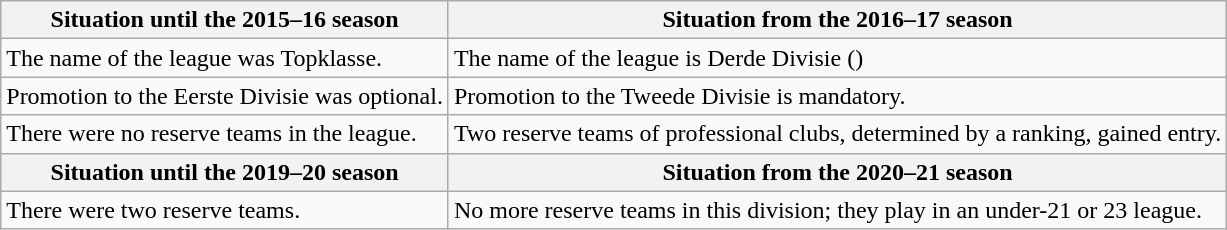<table class="wikitable">
<tr>
<th>Situation until the 2015–16 season</th>
<th>Situation from the 2016–17 season</th>
</tr>
<tr>
<td>The name of the league was Topklasse.</td>
<td>The name of the league is Derde Divisie ()</td>
</tr>
<tr>
<td>Promotion to the Eerste Divisie was optional.</td>
<td>Promotion to the Tweede Divisie is mandatory.</td>
</tr>
<tr>
<td>There were no reserve teams in the league.</td>
<td>Two reserve teams of professional clubs, determined by a ranking, gained entry.</td>
</tr>
<tr>
<th>Situation until the 2019–20 season</th>
<th>Situation from the 2020–21 season</th>
</tr>
<tr>
<td>There were two reserve teams.</td>
<td>No more reserve teams in this division; they play in an under-21 or 23 league.</td>
</tr>
</table>
